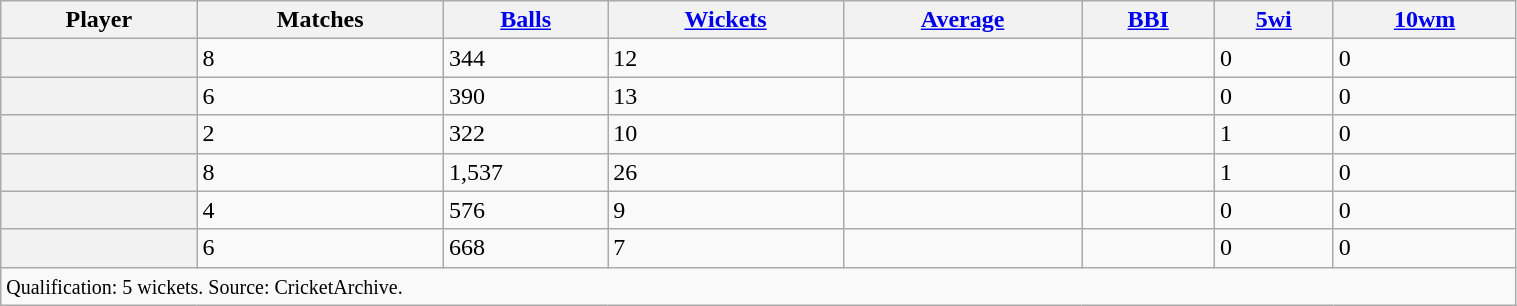<table class="wikitable sortable plainrowheaders" style="width:80%;">
<tr>
<th>Player</th>
<th>Matches</th>
<th><a href='#'>Balls</a></th>
<th><a href='#'>Wickets</a></th>
<th><a href='#'>Average</a></th>
<th><a href='#'>BBI</a></th>
<th><a href='#'>5wi</a></th>
<th><a href='#'>10wm</a></th>
</tr>
<tr>
<th scope="row"></th>
<td>8</td>
<td>344</td>
<td>12</td>
<td></td>
<td></td>
<td>0</td>
<td>0</td>
</tr>
<tr>
<th scope="row"></th>
<td>6</td>
<td>390</td>
<td>13</td>
<td></td>
<td></td>
<td>0</td>
<td>0</td>
</tr>
<tr>
<th scope="row"></th>
<td>2</td>
<td>322</td>
<td>10</td>
<td></td>
<td></td>
<td>1</td>
<td>0</td>
</tr>
<tr>
<th scope="row"></th>
<td>8</td>
<td>1,537</td>
<td>26</td>
<td></td>
<td></td>
<td>1</td>
<td>0</td>
</tr>
<tr>
<th scope="row"></th>
<td>4</td>
<td>576</td>
<td>9</td>
<td></td>
<td></td>
<td>0</td>
<td>0</td>
</tr>
<tr>
<th scope="row"></th>
<td>6</td>
<td>668</td>
<td>7</td>
<td></td>
<td></td>
<td>0</td>
<td>0</td>
</tr>
<tr class="sortbottom">
<td colspan="8"><small>Qualification: 5 wickets. Source: CricketArchive.</small></td>
</tr>
</table>
